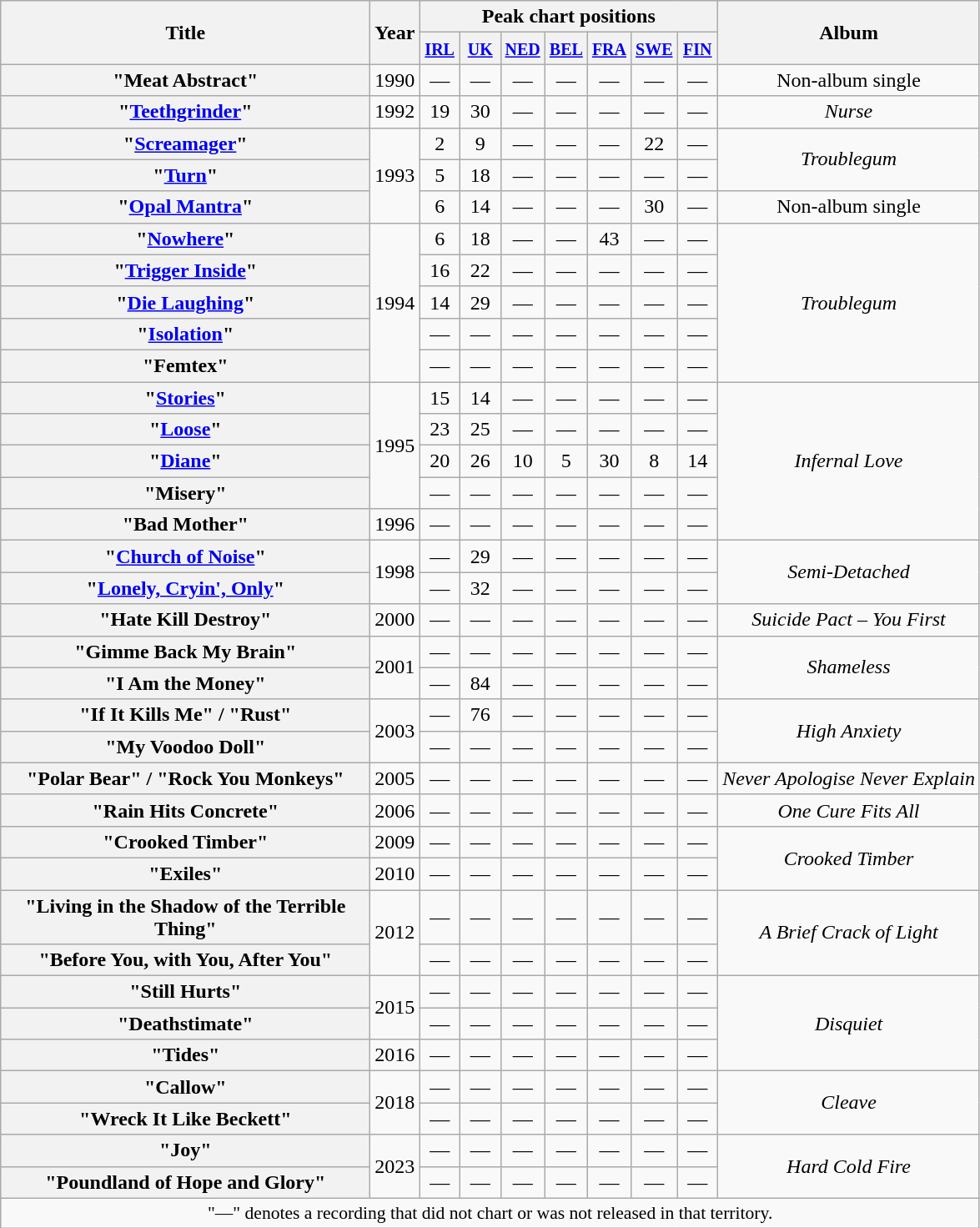<table class="wikitable plainrowheaders" style="text-align:center;">
<tr>
<th scope="col" rowspan="2" style="width:18em;">Title</th>
<th scope="col" rowspan="2">Year</th>
<th scope="col" colspan="7">Peak chart positions</th>
<th scope="col" rowspan="2">Album</th>
</tr>
<tr>
<th width="25"><small><a href='#'>IRL</a><br></small></th>
<th width="25"><small><a href='#'>UK</a><br></small></th>
<th style="width:25px;"><small><a href='#'>NED</a></small><br></th>
<th style="width:25px;"><small><a href='#'>BEL</a></small><br></th>
<th style="width:25px;"><small><a href='#'>FRA</a></small><br></th>
<th style="width:25px;"><small><a href='#'>SWE</a><br></small></th>
<th style="width:25px;"><small><a href='#'>FIN</a></small><br></th>
</tr>
<tr>
<th scope="row">"Meat Abstract"</th>
<td>1990</td>
<td>—</td>
<td>—</td>
<td>—</td>
<td>—</td>
<td>—</td>
<td>—</td>
<td>—</td>
<td>Non-album single</td>
</tr>
<tr>
<th scope="row">"<a href='#'>Teethgrinder</a>"</th>
<td>1992</td>
<td>19</td>
<td>30</td>
<td>—</td>
<td>—</td>
<td>—</td>
<td>—</td>
<td>—</td>
<td><em>Nurse</em></td>
</tr>
<tr>
<th scope="row">"<a href='#'>Screamager</a>"</th>
<td rowspan="3">1993</td>
<td>2</td>
<td>9</td>
<td>—</td>
<td>—</td>
<td>—</td>
<td>22</td>
<td>—</td>
<td rowspan="2"><em>Troublegum</em></td>
</tr>
<tr>
<th scope="row">"<a href='#'>Turn</a>"</th>
<td>5</td>
<td>18</td>
<td>—</td>
<td>—</td>
<td>—</td>
<td>—</td>
<td>—</td>
</tr>
<tr>
<th scope="row">"<a href='#'>Opal Mantra</a>"</th>
<td>6</td>
<td>14</td>
<td>—</td>
<td>—</td>
<td>—</td>
<td>30</td>
<td>—</td>
<td>Non-album single</td>
</tr>
<tr>
<th scope="row">"<a href='#'>Nowhere</a>"</th>
<td rowspan="5">1994</td>
<td>6</td>
<td>18</td>
<td>—</td>
<td>—</td>
<td>43</td>
<td>—</td>
<td>—</td>
<td rowspan="5"><em>Troublegum</em></td>
</tr>
<tr>
<th scope="row">"<a href='#'>Trigger Inside</a>"</th>
<td>16</td>
<td>22</td>
<td>—</td>
<td>—</td>
<td>—</td>
<td>—</td>
<td>—</td>
</tr>
<tr>
<th scope="row">"<a href='#'>Die Laughing</a>"</th>
<td>14</td>
<td>29</td>
<td>—</td>
<td>—</td>
<td>—</td>
<td>—</td>
<td>—</td>
</tr>
<tr>
<th scope="row">"<a href='#'>Isolation</a>"</th>
<td>—</td>
<td>—</td>
<td>—</td>
<td>—</td>
<td>—</td>
<td>—</td>
<td>—</td>
</tr>
<tr>
<th scope="row">"Femtex"</th>
<td>—</td>
<td>—</td>
<td>—</td>
<td>—</td>
<td>—</td>
<td>—</td>
<td>—</td>
</tr>
<tr>
<th scope="row">"<a href='#'>Stories</a>"</th>
<td rowspan="4">1995</td>
<td>15</td>
<td>14</td>
<td>—</td>
<td>—</td>
<td>—</td>
<td>—</td>
<td>—</td>
<td rowspan="5"><em>Infernal Love</em></td>
</tr>
<tr>
<th scope="row">"<a href='#'>Loose</a>"</th>
<td>23</td>
<td>25</td>
<td>—</td>
<td>—</td>
<td>—</td>
<td>—</td>
<td>—</td>
</tr>
<tr>
<th scope="row">"<a href='#'>Diane</a>"</th>
<td>20</td>
<td>26</td>
<td>10</td>
<td>5</td>
<td>30</td>
<td>8</td>
<td>14</td>
</tr>
<tr>
<th scope="row">"Misery"</th>
<td>—</td>
<td>—</td>
<td>—</td>
<td>—</td>
<td>—</td>
<td>—</td>
<td>—</td>
</tr>
<tr>
<th scope="row">"Bad Mother"</th>
<td>1996</td>
<td>—</td>
<td>—</td>
<td>—</td>
<td>—</td>
<td>—</td>
<td>—</td>
<td>—</td>
</tr>
<tr>
<th scope="row">"<a href='#'>Church of Noise</a>"</th>
<td rowspan="2">1998</td>
<td>—</td>
<td>29</td>
<td>—</td>
<td>—</td>
<td>—</td>
<td>—</td>
<td>—</td>
<td rowspan="2"><em>Semi-Detached</em></td>
</tr>
<tr>
<th scope="row">"<a href='#'>Lonely, Cryin', Only</a>"</th>
<td>—</td>
<td>32</td>
<td>—</td>
<td>—</td>
<td>—</td>
<td>—</td>
<td>—</td>
</tr>
<tr>
<th scope="row">"Hate Kill Destroy"</th>
<td>2000</td>
<td>—</td>
<td>—</td>
<td>—</td>
<td>—</td>
<td>—</td>
<td>—</td>
<td>—</td>
<td><em>Suicide Pact – You First</em></td>
</tr>
<tr>
<th scope="row">"Gimme Back My Brain"</th>
<td rowspan="2">2001</td>
<td>—</td>
<td>—</td>
<td>—</td>
<td>—</td>
<td>—</td>
<td>—</td>
<td>—</td>
<td rowspan="2"><em>Shameless</em></td>
</tr>
<tr>
<th scope="row">"I Am the Money"</th>
<td>—</td>
<td>84</td>
<td>—</td>
<td>—</td>
<td>—</td>
<td>—</td>
<td>—</td>
</tr>
<tr>
<th scope="row">"If It Kills Me" / "Rust"</th>
<td rowspan="2">2003</td>
<td>—</td>
<td>76</td>
<td>—</td>
<td>—</td>
<td>—</td>
<td>—</td>
<td>—</td>
<td rowspan="2"><em>High Anxiety</em></td>
</tr>
<tr>
<th scope="row">"My Voodoo Doll"</th>
<td>—</td>
<td>—</td>
<td>—</td>
<td>—</td>
<td>—</td>
<td>—</td>
<td>—</td>
</tr>
<tr>
<th scope="row">"Polar Bear" / "Rock You Monkeys"</th>
<td>2005</td>
<td>—</td>
<td>—</td>
<td>—</td>
<td>—</td>
<td>—</td>
<td>—</td>
<td>—</td>
<td><em>Never Apologise Never Explain</em></td>
</tr>
<tr>
<th scope="row">"Rain Hits Concrete"</th>
<td>2006</td>
<td>—</td>
<td>—</td>
<td>—</td>
<td>—</td>
<td>—</td>
<td>—</td>
<td>—</td>
<td><em>One Cure Fits All</em></td>
</tr>
<tr>
<th scope="row">"Crooked Timber"</th>
<td>2009</td>
<td>—</td>
<td>—</td>
<td>—</td>
<td>—</td>
<td>—</td>
<td>—</td>
<td>—</td>
<td rowspan="2"><em>Crooked Timber</em></td>
</tr>
<tr>
<th scope="row">"Exiles"</th>
<td>2010</td>
<td>—</td>
<td>—</td>
<td>—</td>
<td>—</td>
<td>—</td>
<td>—</td>
<td>—</td>
</tr>
<tr>
<th scope="row">"Living in the Shadow of the Terrible Thing"</th>
<td rowspan="2">2012</td>
<td>—</td>
<td>—</td>
<td>—</td>
<td>—</td>
<td>—</td>
<td>—</td>
<td>—</td>
<td rowspan="2"><em>A Brief Crack of Light</em></td>
</tr>
<tr>
<th scope="row">"Before You, with You, After You"</th>
<td>—</td>
<td>—</td>
<td>—</td>
<td>—</td>
<td>—</td>
<td>—</td>
<td>—</td>
</tr>
<tr>
<th scope="row">"Still Hurts"</th>
<td rowspan="2">2015</td>
<td>—</td>
<td>—</td>
<td>—</td>
<td>—</td>
<td>—</td>
<td>—</td>
<td>—</td>
<td rowspan="3"><em>Disquiet</em></td>
</tr>
<tr>
<th scope="row">"Deathstimate"</th>
<td>—</td>
<td>—</td>
<td>—</td>
<td>—</td>
<td>—</td>
<td>—</td>
<td>—</td>
</tr>
<tr>
<th scope="row">"Tides"</th>
<td>2016</td>
<td>—</td>
<td>—</td>
<td>—</td>
<td>—</td>
<td>—</td>
<td>—</td>
<td>—</td>
</tr>
<tr>
<th scope="row">"Callow"</th>
<td rowspan="2">2018</td>
<td>—</td>
<td>—</td>
<td>—</td>
<td>—</td>
<td>—</td>
<td>—</td>
<td>—</td>
<td rowspan="2"><em>Cleave</em></td>
</tr>
<tr>
<th scope="row">"Wreck It Like Beckett"</th>
<td>—</td>
<td>—</td>
<td>—</td>
<td>—</td>
<td>—</td>
<td>—</td>
<td>—</td>
</tr>
<tr>
<th scope="row">"Joy"</th>
<td rowspan="2">2023</td>
<td>—</td>
<td>—</td>
<td>—</td>
<td>—</td>
<td>—</td>
<td>—</td>
<td>—</td>
<td rowspan="2"><em>Hard Cold Fire</em></td>
</tr>
<tr>
<th scope="row">"Poundland of Hope and Glory"</th>
<td>—</td>
<td>—</td>
<td>—</td>
<td>—</td>
<td>—</td>
<td>—</td>
<td>—</td>
</tr>
<tr>
<td colspan="10" style="font-size:90%">"—" denotes a recording that did not chart or was not released in that territory.</td>
</tr>
</table>
